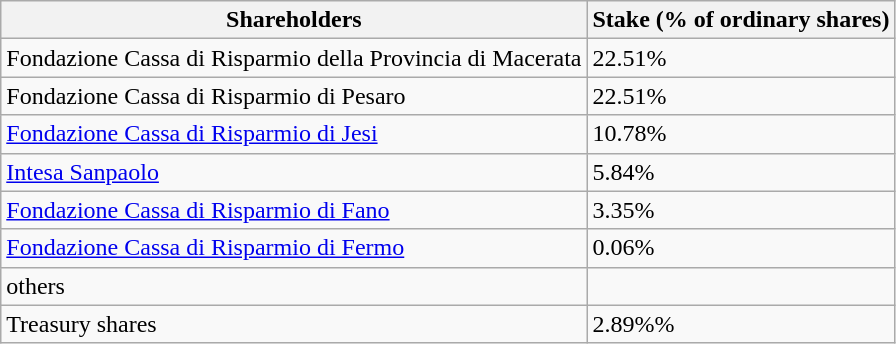<table class="wikitable">
<tr>
<th>Shareholders</th>
<th>Stake (% of ordinary shares)</th>
</tr>
<tr>
<td>Fondazione Cassa di Risparmio della Provincia di Macerata</td>
<td> 22.51%</td>
</tr>
<tr>
<td>Fondazione Cassa di Risparmio di Pesaro</td>
<td> 22.51%</td>
</tr>
<tr>
<td><a href='#'>Fondazione Cassa di Risparmio di Jesi</a></td>
<td> 10.78%</td>
</tr>
<tr>
<td><a href='#'>Intesa Sanpaolo</a></td>
<td> 5.84%</td>
</tr>
<tr>
<td><a href='#'>Fondazione Cassa di Risparmio di Fano</a></td>
<td> 3.35%</td>
</tr>
<tr>
<td><a href='#'>Fondazione Cassa di Risparmio di Fermo</a></td>
<td> 0.06%</td>
</tr>
<tr>
<td>others</td>
<td></td>
</tr>
<tr>
<td>Treasury shares</td>
<td> 2.89%%</td>
</tr>
</table>
